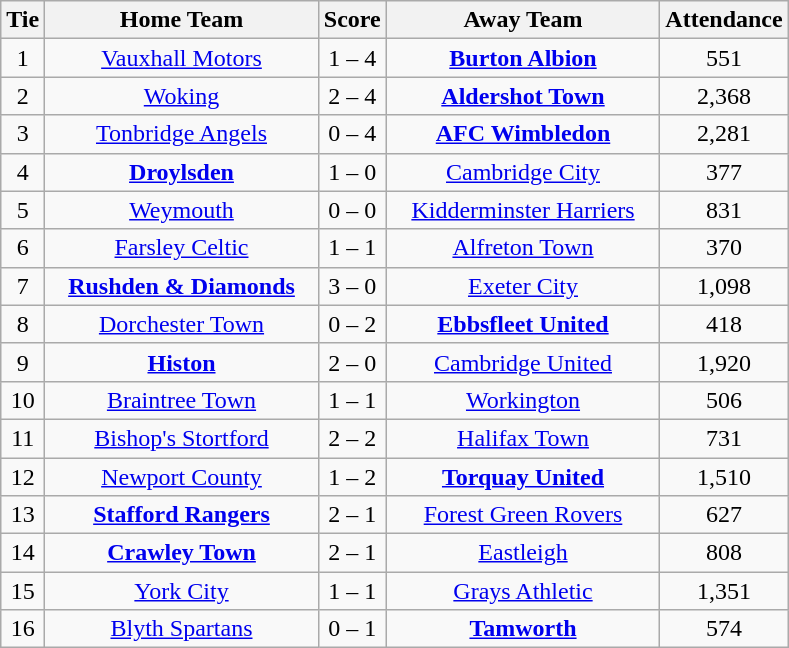<table class="wikitable" style="text-align:center;">
<tr>
<th width=20>Tie</th>
<th width=175>Home Team</th>
<th width=20>Score</th>
<th width=175>Away Team</th>
<th width=20>Attendance</th>
</tr>
<tr>
<td>1</td>
<td><a href='#'>Vauxhall Motors</a></td>
<td>1 – 4</td>
<td><strong><a href='#'>Burton Albion</a></strong></td>
<td>551</td>
</tr>
<tr>
<td>2</td>
<td><a href='#'>Woking</a></td>
<td>2 – 4</td>
<td><strong><a href='#'>Aldershot Town</a></strong></td>
<td>2,368</td>
</tr>
<tr>
<td>3</td>
<td><a href='#'>Tonbridge Angels</a></td>
<td>0 – 4</td>
<td><strong><a href='#'>AFC Wimbledon</a></strong></td>
<td>2,281</td>
</tr>
<tr>
<td>4</td>
<td><strong><a href='#'>Droylsden</a></strong></td>
<td>1 – 0</td>
<td><a href='#'>Cambridge City</a></td>
<td>377</td>
</tr>
<tr>
<td>5</td>
<td><a href='#'>Weymouth</a></td>
<td>0 – 0</td>
<td><a href='#'>Kidderminster Harriers</a></td>
<td>831</td>
</tr>
<tr>
<td>6</td>
<td><a href='#'>Farsley Celtic</a></td>
<td>1 – 1</td>
<td><a href='#'>Alfreton Town</a></td>
<td>370</td>
</tr>
<tr>
<td>7</td>
<td><strong><a href='#'>Rushden & Diamonds</a></strong></td>
<td>3 – 0</td>
<td><a href='#'>Exeter City</a></td>
<td>1,098</td>
</tr>
<tr>
<td>8</td>
<td><a href='#'>Dorchester Town</a></td>
<td>0 – 2</td>
<td><strong><a href='#'>Ebbsfleet United</a></strong></td>
<td>418</td>
</tr>
<tr>
<td>9</td>
<td><strong><a href='#'>Histon</a></strong></td>
<td>2 – 0</td>
<td><a href='#'>Cambridge United</a></td>
<td>1,920</td>
</tr>
<tr>
<td>10</td>
<td><a href='#'>Braintree Town</a></td>
<td>1 – 1</td>
<td><a href='#'>Workington</a></td>
<td>506</td>
</tr>
<tr>
<td>11</td>
<td><a href='#'>Bishop's Stortford</a></td>
<td>2 – 2</td>
<td><a href='#'>Halifax Town</a></td>
<td>731</td>
</tr>
<tr>
<td>12</td>
<td><a href='#'>Newport County</a></td>
<td>1 – 2</td>
<td><strong><a href='#'>Torquay United</a></strong></td>
<td>1,510</td>
</tr>
<tr>
<td>13</td>
<td><strong><a href='#'>Stafford Rangers</a></strong></td>
<td>2 – 1</td>
<td><a href='#'>Forest Green Rovers</a></td>
<td>627</td>
</tr>
<tr>
<td>14</td>
<td><strong><a href='#'>Crawley Town</a></strong></td>
<td>2 – 1</td>
<td><a href='#'>Eastleigh</a></td>
<td>808</td>
</tr>
<tr>
<td>15</td>
<td><a href='#'>York City</a></td>
<td>1 – 1</td>
<td><a href='#'>Grays Athletic</a></td>
<td>1,351</td>
</tr>
<tr>
<td>16</td>
<td><a href='#'>Blyth Spartans</a></td>
<td>0 – 1</td>
<td><strong><a href='#'>Tamworth</a></strong></td>
<td>574</td>
</tr>
</table>
